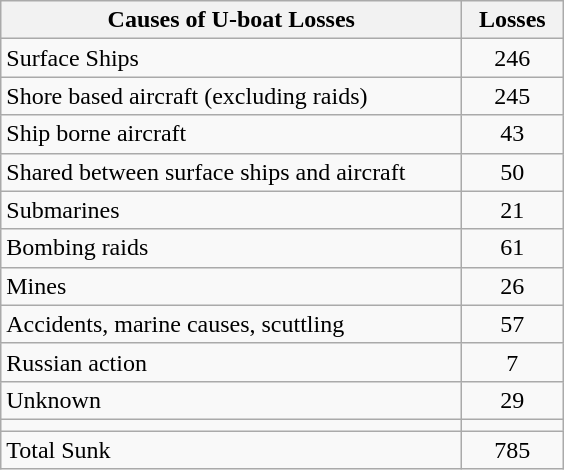<table class="wikitable">
<tr>
<th scope="col" style="width: 300px;">Causes of U-boat Losses</th>
<th scope="col" width="60px">Losses</th>
</tr>
<tr>
<td>Surface Ships</td>
<td align="center">246</td>
</tr>
<tr>
<td>Shore based aircraft (excluding raids)</td>
<td align="center">245</td>
</tr>
<tr>
<td>Ship borne aircraft</td>
<td align="center">43</td>
</tr>
<tr>
<td>Shared between surface ships and aircraft</td>
<td align="center">50</td>
</tr>
<tr>
<td>Submarines</td>
<td align="center">21</td>
</tr>
<tr>
<td>Bombing raids</td>
<td align="center">61</td>
</tr>
<tr>
<td>Mines</td>
<td align="center">26</td>
</tr>
<tr>
<td>Accidents, marine causes, scuttling</td>
<td align="center">57</td>
</tr>
<tr>
<td>Russian action</td>
<td align="center">7</td>
</tr>
<tr>
<td>Unknown</td>
<td align="center">29</td>
</tr>
<tr>
<td></td>
</tr>
<tr>
<td>Total Sunk</td>
<td align="center">785</td>
</tr>
</table>
